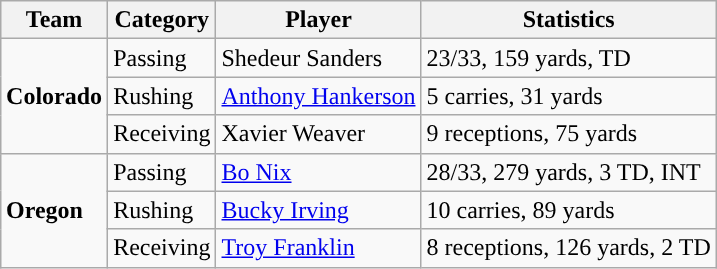<table class="wikitable" style="float: right;">
<tr>
<th>Team</th>
<th>Category</th>
<th>Player</th>
<th>Statistics</th>
</tr>
<tr>
<td rowspan=3><strong>Colorado</strong></td>
<td>Passing</td>
<td>Shedeur Sanders</td>
<td>23/33, 159 yards, TD</td>
</tr>
<tr>
<td>Rushing</td>
<td><a href='#'>Anthony Hankerson</a></td>
<td>5 carries, 31 yards</td>
</tr>
<tr>
<td>Receiving</td>
<td>Xavier Weaver</td>
<td>9 receptions, 75 yards</td>
</tr>
<tr>
<td rowspan=3><strong>Oregon</strong></td>
<td>Passing</td>
<td><a href='#'>Bo Nix</a></td>
<td>28/33, 279 yards, 3 TD, INT</td>
</tr>
<tr>
<td>Rushing</td>
<td><a href='#'>Bucky Irving</a></td>
<td>10 carries, 89 yards</td>
</tr>
<tr>
<td>Receiving</td>
<td><a href='#'>Troy Franklin</a></td>
<td>8 receptions, 126 yards, 2 TD</td>
</tr>
</table>
